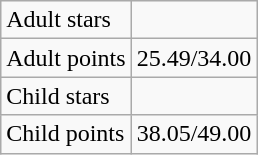<table class="wikitable"align=left>
<tr>
<td>Adult stars</td>
<td></td>
</tr>
<tr>
<td>Adult points</td>
<td>25.49/34.00</td>
</tr>
<tr>
<td>Child stars</td>
<td></td>
</tr>
<tr>
<td>Child points</td>
<td>38.05/49.00</td>
</tr>
</table>
